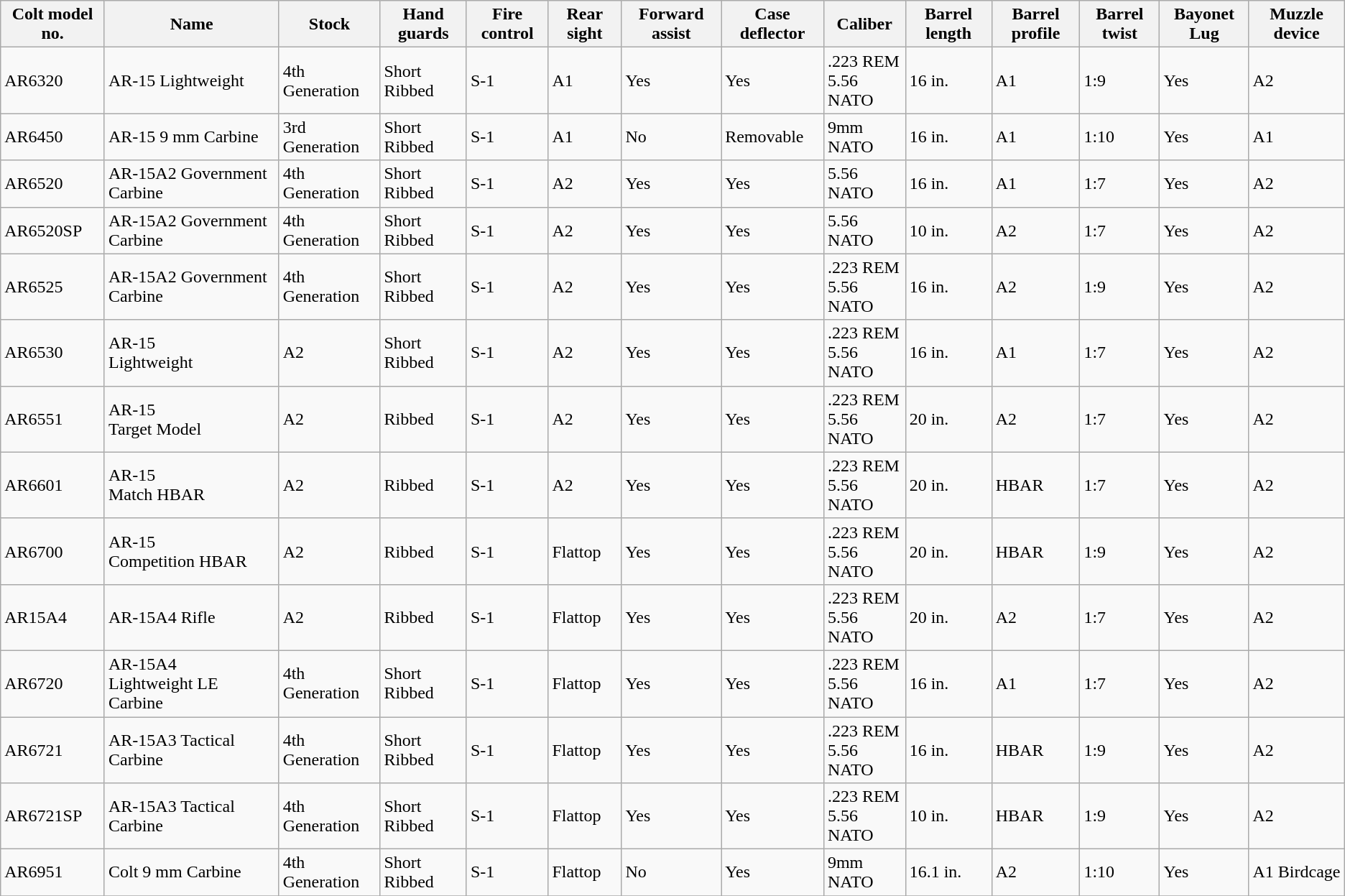<table class="wikitable">
<tr>
<th>Colt model no.</th>
<th>Name</th>
<th>Stock</th>
<th>Hand guards</th>
<th>Fire control</th>
<th>Rear sight</th>
<th>Forward assist</th>
<th>Case deflector</th>
<th>Caliber</th>
<th>Barrel length</th>
<th>Barrel profile</th>
<th>Barrel twist</th>
<th>Bayonet Lug</th>
<th>Muzzle device</th>
</tr>
<tr>
<td>AR6320</td>
<td>AR-15 Lightweight</td>
<td>4th Generation</td>
<td>Short Ribbed</td>
<td>S-1</td>
<td>A1</td>
<td>Yes</td>
<td>Yes</td>
<td>.223 REM<br>5.56 NATO</td>
<td>16 in.</td>
<td>A1</td>
<td>1:9</td>
<td>Yes</td>
<td>A2</td>
</tr>
<tr>
<td>AR6450</td>
<td>AR-15 9 mm Carbine</td>
<td>3rd Generation</td>
<td>Short Ribbed</td>
<td>S-1</td>
<td>A1</td>
<td>No</td>
<td>Removable</td>
<td>9mm NATO</td>
<td>16 in.</td>
<td>A1</td>
<td>1:10</td>
<td>Yes</td>
<td>A1</td>
</tr>
<tr>
<td>AR6520</td>
<td>AR-15A2 Government Carbine</td>
<td>4th Generation</td>
<td>Short Ribbed</td>
<td>S-1</td>
<td>A2</td>
<td>Yes</td>
<td>Yes</td>
<td>5.56 NATO</td>
<td>16 in.</td>
<td>A1</td>
<td>1:7</td>
<td>Yes</td>
<td>A2</td>
</tr>
<tr>
<td>AR6520SP</td>
<td>AR-15A2 Government Carbine</td>
<td>4th Generation</td>
<td>Short Ribbed</td>
<td>S-1</td>
<td>A2</td>
<td>Yes</td>
<td>Yes</td>
<td>5.56 NATO</td>
<td>10 in.</td>
<td>A2</td>
<td>1:7</td>
<td>Yes</td>
<td>A2</td>
</tr>
<tr>
<td>AR6525</td>
<td>AR-15A2 Government Carbine</td>
<td>4th Generation</td>
<td>Short Ribbed</td>
<td>S-1</td>
<td>A2</td>
<td>Yes</td>
<td>Yes</td>
<td>.223 REM<br>5.56 NATO</td>
<td>16 in.</td>
<td>A2</td>
<td>1:9</td>
<td>Yes</td>
<td>A2</td>
</tr>
<tr>
<td>AR6530</td>
<td>AR-15<br>Lightweight</td>
<td>A2</td>
<td>Short Ribbed</td>
<td>S-1</td>
<td>A2</td>
<td>Yes</td>
<td>Yes</td>
<td>.223 REM <br>5.56 NATO</td>
<td>16 in.</td>
<td>A1</td>
<td>1:7</td>
<td>Yes</td>
<td>A2</td>
</tr>
<tr>
<td>AR6551</td>
<td>AR-15<br>Target Model</td>
<td>A2</td>
<td>Ribbed</td>
<td>S-1</td>
<td>A2</td>
<td>Yes</td>
<td>Yes</td>
<td>.223 REM <br>5.56 NATO</td>
<td>20 in.</td>
<td>A2</td>
<td>1:7</td>
<td>Yes</td>
<td>A2</td>
</tr>
<tr>
<td>AR6601</td>
<td>AR-15 <br>Match HBAR</td>
<td>A2</td>
<td>Ribbed</td>
<td>S-1</td>
<td>A2</td>
<td>Yes</td>
<td>Yes</td>
<td>.223 REM <br> 5.56 NATO</td>
<td>20 in.</td>
<td>HBAR</td>
<td>1:7</td>
<td>Yes</td>
<td>A2</td>
</tr>
<tr>
<td>AR6700</td>
<td>AR-15 <br> Competition HBAR</td>
<td>A2</td>
<td>Ribbed</td>
<td>S-1</td>
<td>Flattop</td>
<td>Yes</td>
<td>Yes</td>
<td>.223 REM <br> 5.56 NATO</td>
<td>20 in.</td>
<td>HBAR</td>
<td>1:9</td>
<td>Yes</td>
<td>A2</td>
</tr>
<tr>
<td>AR15A4</td>
<td>AR-15A4 Rifle</td>
<td>A2</td>
<td>Ribbed</td>
<td>S-1</td>
<td>Flattop</td>
<td>Yes</td>
<td>Yes</td>
<td>.223 REM <br> 5.56 NATO</td>
<td>20 in.</td>
<td>A2</td>
<td>1:7</td>
<td>Yes</td>
<td>A2</td>
</tr>
<tr>
<td>AR6720</td>
<td>AR-15A4 <br>Lightweight LE Carbine</td>
<td>4th Generation</td>
<td>Short Ribbed</td>
<td>S-1</td>
<td>Flattop</td>
<td>Yes</td>
<td>Yes</td>
<td>.223 REM <br> 5.56 NATO</td>
<td>16 in.</td>
<td>A1</td>
<td>1:7</td>
<td>Yes</td>
<td>A2</td>
</tr>
<tr>
<td>AR6721</td>
<td>AR-15A3 Tactical Carbine</td>
<td>4th Generation</td>
<td>Short Ribbed</td>
<td>S-1</td>
<td>Flattop</td>
<td>Yes</td>
<td>Yes</td>
<td>.223 REM<br>5.56 NATO</td>
<td>16 in.</td>
<td>HBAR</td>
<td>1:9</td>
<td>Yes</td>
<td>A2</td>
</tr>
<tr>
<td>AR6721SP</td>
<td>AR-15A3 Tactical Carbine</td>
<td>4th Generation</td>
<td>Short Ribbed</td>
<td>S-1</td>
<td>Flattop</td>
<td>Yes</td>
<td>Yes</td>
<td>.223 REM<br>5.56 NATO</td>
<td>10 in.</td>
<td>HBAR</td>
<td>1:9</td>
<td>Yes</td>
<td>A2</td>
</tr>
<tr>
<td>AR6951</td>
<td>Colt 9 mm Carbine</td>
<td>4th Generation</td>
<td>Short Ribbed</td>
<td>S-1</td>
<td>Flattop</td>
<td>No</td>
<td>Yes</td>
<td>9mm NATO</td>
<td>16.1 in.</td>
<td>A2</td>
<td>1:10</td>
<td>Yes</td>
<td>A1 Birdcage</td>
</tr>
<tr>
</tr>
</table>
